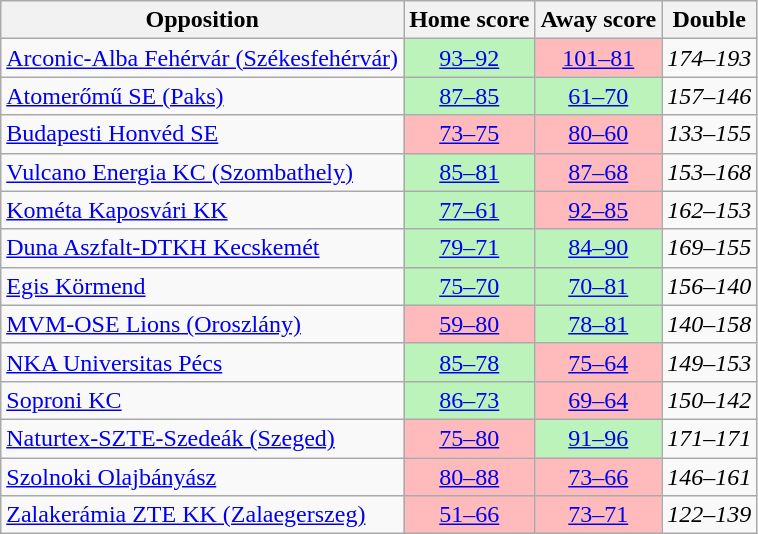<table class="wikitable" style="font-size:100%; text-align:center;">
<tr>
<th>Opposition</th>
<th>Home score</th>
<th>Away score</th>
<th>Double</th>
</tr>
<tr>
<td align="left"><a href='#'>Arconic-Alba Fehérvár (Székesfehérvár)</a></td>
<td bgcolor=BBF3BB><a href='#'>93–92</a></td>
<td bgcolor=FFBBBB><a href='#'>101–81</a></td>
<td><em>174–193</em></td>
</tr>
<tr>
<td align="left"><a href='#'>Atomerőmű SE (Paks)</a></td>
<td bgcolor=BBF3BB><a href='#'>87–85</a></td>
<td bgcolor=BBF3BB><a href='#'>61–70</a></td>
<td><em>157–146</em></td>
</tr>
<tr>
<td align="left"><a href='#'>Budapesti Honvéd SE</a></td>
<td bgcolor=FFBBBB><a href='#'>73–75</a></td>
<td bgcolor=FFBBBB><a href='#'>80–60</a></td>
<td><em>133–155</em></td>
</tr>
<tr>
<td align="left"><a href='#'>Vulcano Energia KC (Szombathely)</a></td>
<td bgcolor=BBF3BB><a href='#'>85–81</a></td>
<td bgcolor=FFBBBB><a href='#'>87–68</a></td>
<td><em>153–168</em></td>
</tr>
<tr>
<td align="left"><a href='#'>Kométa Kaposvári KK</a></td>
<td bgcolor=BBF3BB><a href='#'>77–61</a></td>
<td bgcolor=FFBBBB><a href='#'>92–85</a></td>
<td><em>162–153</em></td>
</tr>
<tr>
<td align="left"><a href='#'>Duna Aszfalt-DTKH Kecskemét</a></td>
<td bgcolor=BBF3BB><a href='#'>79–71</a></td>
<td bgcolor=BBF3BB><a href='#'>84–90</a></td>
<td><em>169–155</em></td>
</tr>
<tr>
<td align="left"><a href='#'>Egis Körmend</a></td>
<td bgcolor=BBF3BB><a href='#'>75–70</a></td>
<td bgcolor=BBF3BB><a href='#'>70–81</a></td>
<td><em>156–140</em></td>
</tr>
<tr>
<td align="left"><a href='#'>MVM-OSE Lions (Oroszlány)</a></td>
<td bgcolor=FFBBBB><a href='#'>59–80</a></td>
<td bgcolor=BBF3BB><a href='#'>78–81</a></td>
<td><em>140–158</em></td>
</tr>
<tr>
<td align="left"><a href='#'>NKA Universitas Pécs</a></td>
<td bgcolor=BBF3BB><a href='#'>85–78</a></td>
<td bgcolor=FFBBBB><a href='#'>75–64</a></td>
<td><em>149–153</em></td>
</tr>
<tr>
<td align="left"><a href='#'>Soproni KC</a></td>
<td bgcolor=BBF3BB><a href='#'>86–73</a></td>
<td bgcolor=FFBBBB><a href='#'>69–64</a></td>
<td><em>150–142</em></td>
</tr>
<tr>
<td align="left"><a href='#'>Naturtex-SZTE-Szedeák (Szeged)</a></td>
<td bgcolor=FFBBBB><a href='#'>75–80</a></td>
<td bgcolor=BBF3BB><a href='#'>91–96</a></td>
<td><em>171–171</em></td>
</tr>
<tr>
<td align="left"><a href='#'>Szolnoki Olajbányász</a></td>
<td bgcolor=FFBBBB><a href='#'>80–88</a></td>
<td bgcolor=FFBBBB><a href='#'>73–66</a></td>
<td><em>146–161</em></td>
</tr>
<tr>
<td align="left"><a href='#'>Zalakerámia ZTE KK (Zalaegerszeg)</a></td>
<td bgcolor=FFBBBB><a href='#'>51–66</a></td>
<td bgcolor=FFBBBB><a href='#'>73–71</a></td>
<td><em>122–139</em></td>
</tr>
</table>
